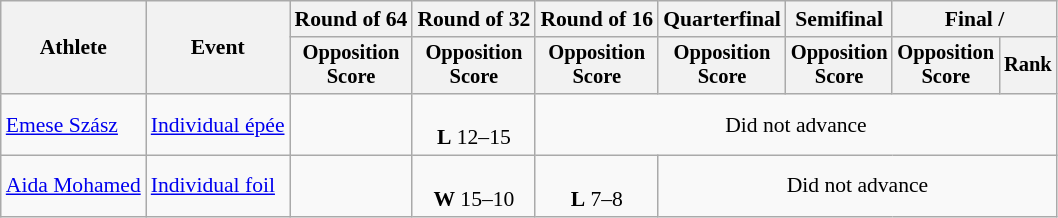<table class=wikitable style="font-size:90%;">
<tr>
<th rowspan=2>Athlete</th>
<th rowspan=2>Event</th>
<th>Round of 64</th>
<th>Round of 32</th>
<th>Round of 16</th>
<th>Quarterfinal</th>
<th>Semifinal</th>
<th colspan=2>Final / </th>
</tr>
<tr style="font-size:95%">
<th>Opposition<br>Score</th>
<th>Opposition<br>Score</th>
<th>Opposition<br>Score</th>
<th>Opposition<br>Score</th>
<th>Opposition<br>Score</th>
<th>Opposition<br>Score</th>
<th>Rank</th>
</tr>
<tr align=center>
<td align=left><a href='#'>Emese Szász</a></td>
<td align=left><a href='#'>Individual épée</a></td>
<td></td>
<td><br><strong>L</strong> 12–15</td>
<td colspan=5>Did not advance</td>
</tr>
<tr align=center>
<td align=left><a href='#'>Aida Mohamed</a></td>
<td align=left><a href='#'>Individual foil</a></td>
<td></td>
<td><br><strong>W</strong> 15–10</td>
<td><br><strong>L</strong> 7–8</td>
<td colspan=4>Did not advance</td>
</tr>
</table>
